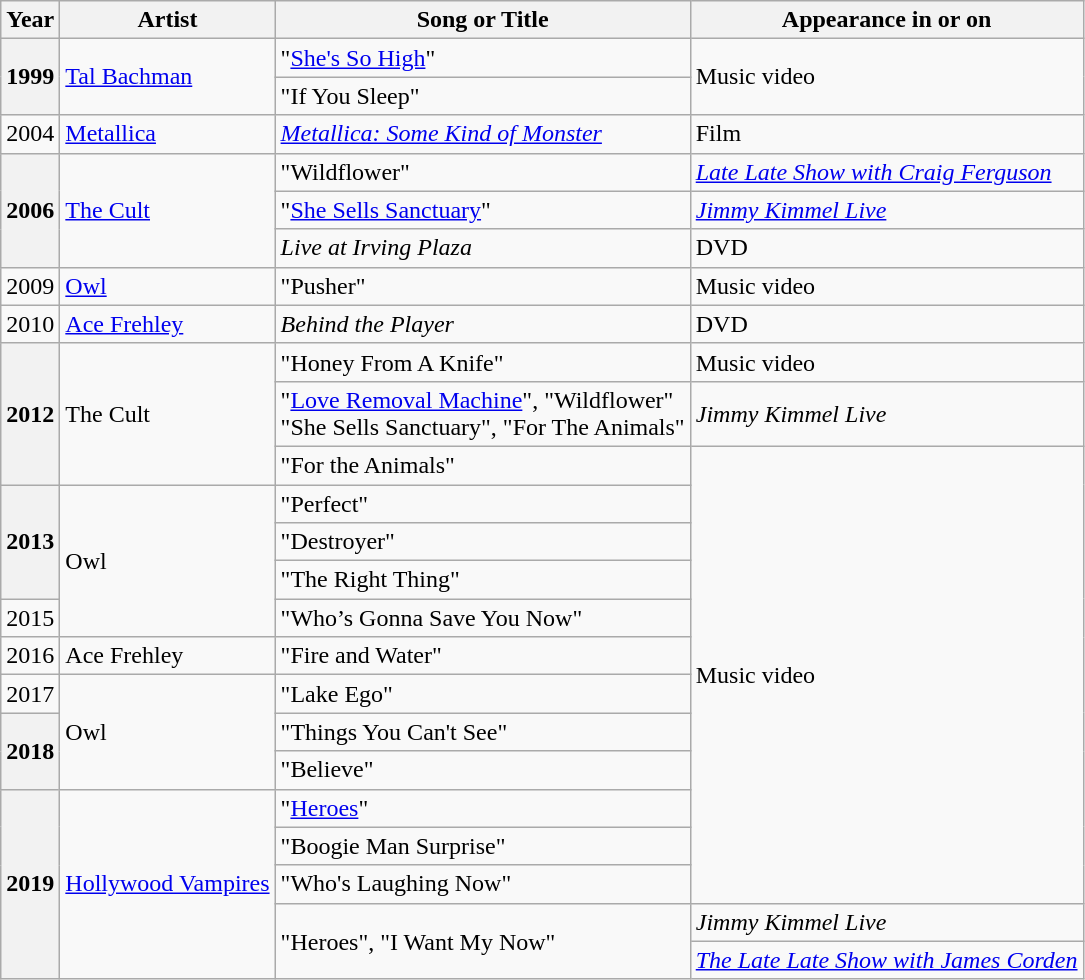<table class="wikitable plainrowheaders sortable">
<tr>
<th scope="col">Year</th>
<th scope="col">Artist</th>
<th scope="col">Song or Title</th>
<th scope="col">Appearance in or on</th>
</tr>
<tr>
<th scope="row" rowspan="2">1999</th>
<td rowspan="2"><a href='#'>Tal Bachman</a></td>
<td>"<a href='#'>She's So High</a>"</td>
<td rowspan="2">Music video</td>
</tr>
<tr>
<td>"If You Sleep"</td>
</tr>
<tr>
<td>2004</td>
<td><a href='#'>Metallica</a></td>
<td><em><a href='#'>Metallica: Some Kind of Monster</a></em></td>
<td>Film</td>
</tr>
<tr>
<th scope="row" rowspan="3">2006</th>
<td rowspan="3"><a href='#'>The Cult</a></td>
<td>"Wildflower"</td>
<td><em><a href='#'>Late Late Show with Craig Ferguson</a></em></td>
</tr>
<tr>
<td>"<a href='#'>She Sells Sanctuary</a>"</td>
<td><em><a href='#'>Jimmy Kimmel Live</a></em></td>
</tr>
<tr>
<td><em>Live at Irving Plaza</em></td>
<td>DVD</td>
</tr>
<tr>
<td>2009</td>
<td><a href='#'>Owl</a></td>
<td>"Pusher"</td>
<td>Music video</td>
</tr>
<tr>
<td>2010</td>
<td><a href='#'>Ace Frehley</a></td>
<td><em>Behind the Player</em></td>
<td>DVD</td>
</tr>
<tr>
<th scope="row" rowspan="3">2012</th>
<td rowspan="3">The Cult</td>
<td>"Honey From A Knife"</td>
<td>Music video</td>
</tr>
<tr>
<td>"<a href='#'>Love Removal Machine</a>", "Wildflower" <br>"She Sells Sanctuary", "For The Animals"</td>
<td><em>Jimmy Kimmel Live</em></td>
</tr>
<tr>
<td>"For the Animals"</td>
<td rowspan="12">Music video</td>
</tr>
<tr>
<th scope="row" rowspan="3">2013</th>
<td rowspan="4">Owl</td>
<td>"Perfect"</td>
</tr>
<tr>
<td>"Destroyer"</td>
</tr>
<tr>
<td>"The Right Thing"</td>
</tr>
<tr>
<td>2015</td>
<td>"Who’s Gonna Save You Now"</td>
</tr>
<tr>
<td>2016</td>
<td>Ace Frehley</td>
<td>"Fire and Water"</td>
</tr>
<tr>
<td>2017</td>
<td rowspan="3">Owl</td>
<td>"Lake Ego"</td>
</tr>
<tr>
<th scope="row" rowspan="2">2018</th>
<td>"Things You Can't See"</td>
</tr>
<tr>
<td>"Believe"</td>
</tr>
<tr>
<th scope="row" rowspan="5">2019</th>
<td rowspan="5"><a href='#'>Hollywood Vampires</a></td>
<td>"<a href='#'>Heroes</a>"</td>
</tr>
<tr>
<td>"Boogie Man Surprise"</td>
</tr>
<tr>
<td>"Who's Laughing Now"</td>
</tr>
<tr>
<td rowspan="2">"Heroes", "I Want My Now"</td>
<td><em>Jimmy Kimmel Live</em></td>
</tr>
<tr>
<td><em><a href='#'>The Late Late Show with James Corden</a></em></td>
</tr>
</table>
